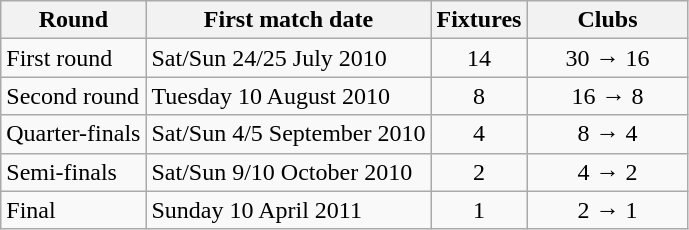<table class="wikitable">
<tr>
<th>Round</th>
<th>First match date</th>
<th>Fixtures</th>
<th width=100>Clubs</th>
</tr>
<tr align=center>
<td align=left>First round</td>
<td align=left>Sat/Sun 24/25 July 2010</td>
<td>14</td>
<td>30 → 16</td>
</tr>
<tr align=center>
<td align=left>Second round</td>
<td align=left>Tuesday 10 August 2010</td>
<td>8</td>
<td>16 → 8</td>
</tr>
<tr align=center>
<td align=left>Quarter-finals</td>
<td align=left>Sat/Sun 4/5 September 2010</td>
<td>4</td>
<td>8 → 4</td>
</tr>
<tr align=center>
<td align=left>Semi-finals</td>
<td align=left>Sat/Sun 9/10 October 2010</td>
<td>2</td>
<td>4 → 2</td>
</tr>
<tr align=center>
<td align=left>Final</td>
<td align=left>Sunday 10 April 2011</td>
<td>1</td>
<td>2 → 1</td>
</tr>
</table>
